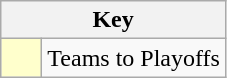<table class="wikitable" style="text-align: center;">
<tr>
<th colspan=2>Key</th>
</tr>
<tr>
<td style="background:#ffffcc; width:20px;"></td>
<td align=left>Teams to Playoffs</td>
</tr>
</table>
